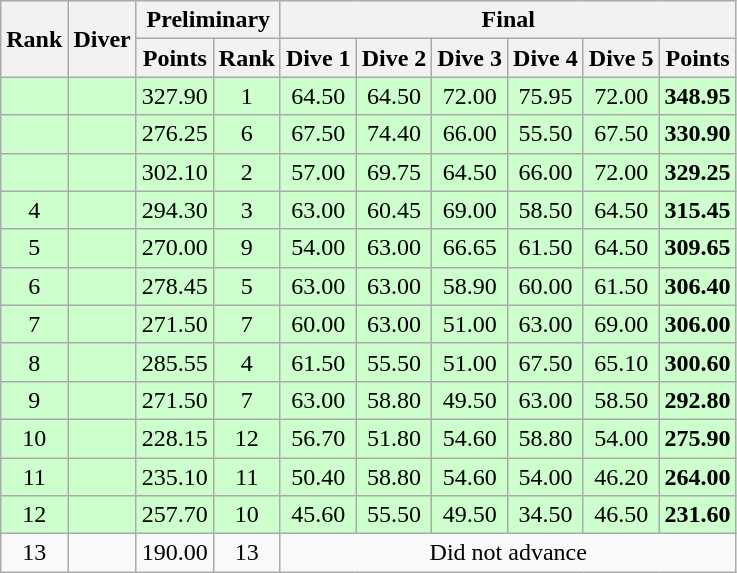<table class="wikitable sortable" style="text-align:center">
<tr>
<th rowspan=2>Rank</th>
<th rowspan=2>Diver</th>
<th colspan=2>Preliminary</th>
<th colspan=7>Final</th>
</tr>
<tr>
<th>Points</th>
<th>Rank</th>
<th>Dive 1</th>
<th>Dive 2</th>
<th>Dive 3</th>
<th>Dive 4</th>
<th>Dive 5</th>
<th>Points</th>
</tr>
<tr bgcolor=ccffcc>
<td></td>
<td align=left></td>
<td>327.90</td>
<td>1</td>
<td>64.50</td>
<td>64.50</td>
<td>72.00</td>
<td>75.95</td>
<td>72.00</td>
<td><strong>348.95</strong></td>
</tr>
<tr bgcolor=ccffcc>
<td></td>
<td align=left></td>
<td>276.25</td>
<td>6</td>
<td>67.50</td>
<td>74.40</td>
<td>66.00</td>
<td>55.50</td>
<td>67.50</td>
<td><strong>330.90</strong></td>
</tr>
<tr bgcolor=ccffcc>
<td></td>
<td align=left></td>
<td>302.10</td>
<td>2</td>
<td>57.00</td>
<td>69.75</td>
<td>64.50</td>
<td>66.00</td>
<td>72.00</td>
<td><strong>329.25</strong></td>
</tr>
<tr bgcolor=ccffcc>
<td>4</td>
<td align=left></td>
<td>294.30</td>
<td>3</td>
<td>63.00</td>
<td>60.45</td>
<td>69.00</td>
<td>58.50</td>
<td>64.50</td>
<td><strong>315.45</strong></td>
</tr>
<tr bgcolor=ccffcc>
<td>5</td>
<td align=left></td>
<td>270.00</td>
<td>9</td>
<td>54.00</td>
<td>63.00</td>
<td>66.65</td>
<td>61.50</td>
<td>64.50</td>
<td><strong>309.65</strong></td>
</tr>
<tr bgcolor=ccffcc>
<td>6</td>
<td align=left></td>
<td>278.45</td>
<td>5</td>
<td>63.00</td>
<td>63.00</td>
<td>58.90</td>
<td>60.00</td>
<td>61.50</td>
<td><strong>306.40</strong></td>
</tr>
<tr bgcolor=ccffcc>
<td>7</td>
<td align=left></td>
<td>271.50</td>
<td>7</td>
<td>60.00</td>
<td>63.00</td>
<td>51.00</td>
<td>63.00</td>
<td>69.00</td>
<td><strong>306.00</strong></td>
</tr>
<tr bgcolor=ccffcc>
<td>8</td>
<td align=left></td>
<td>285.55</td>
<td>4</td>
<td>61.50</td>
<td>55.50</td>
<td>51.00</td>
<td>67.50</td>
<td>65.10</td>
<td><strong>300.60</strong></td>
</tr>
<tr bgcolor=ccffcc>
<td>9</td>
<td align=left></td>
<td>271.50</td>
<td>7</td>
<td>63.00</td>
<td>58.80</td>
<td>49.50</td>
<td>63.00</td>
<td>58.50</td>
<td><strong>292.80</strong></td>
</tr>
<tr bgcolor=ccffcc>
<td>10</td>
<td align=left></td>
<td>228.15</td>
<td>12</td>
<td>56.70</td>
<td>51.80</td>
<td>54.60</td>
<td>58.80</td>
<td>54.00</td>
<td><strong>275.90</strong></td>
</tr>
<tr bgcolor=ccffcc>
<td>11</td>
<td align=left></td>
<td>235.10</td>
<td>11</td>
<td>50.40</td>
<td>58.80</td>
<td>54.60</td>
<td>54.00</td>
<td>46.20</td>
<td><strong>264.00</strong></td>
</tr>
<tr bgcolor=ccffcc>
<td>12</td>
<td align=left></td>
<td>257.70</td>
<td>10</td>
<td>45.60</td>
<td>55.50</td>
<td>49.50</td>
<td>34.50</td>
<td>46.50</td>
<td><strong>231.60</strong></td>
</tr>
<tr>
<td>13</td>
<td align=left></td>
<td>190.00</td>
<td>13</td>
<td colspan=7>Did not advance</td>
</tr>
</table>
